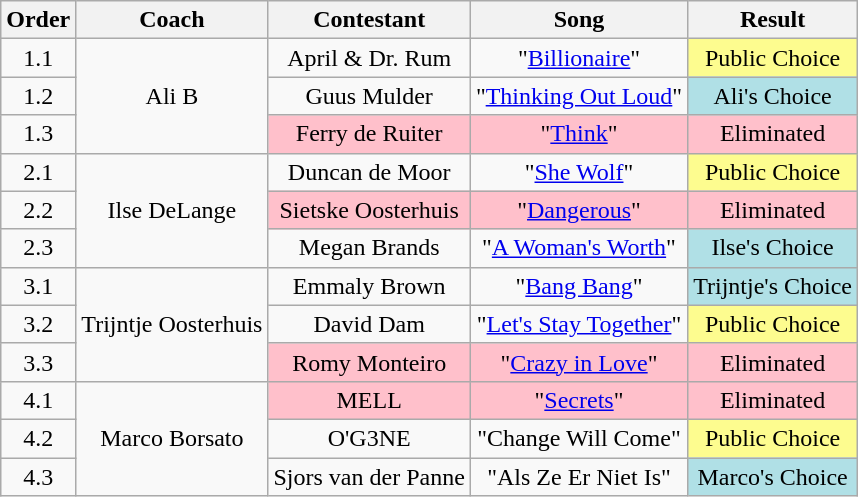<table class="wikitable" style="text-align: center; width: auto;">
<tr>
<th>Order</th>
<th>Coach</th>
<th>Contestant</th>
<th>Song</th>
<th>Result</th>
</tr>
<tr>
<td>1.1</td>
<td rowspan="3">Ali B</td>
<td>April & Dr. Rum</td>
<td>"<a href='#'>Billionaire</a>"</td>
<td style="background:#fdfc8f;">Public Choice</td>
</tr>
<tr>
<td>1.2</td>
<td>Guus Mulder</td>
<td>"<a href='#'>Thinking Out Loud</a>"</td>
<td style="background:#B0E0E6;">Ali's Choice</td>
</tr>
<tr>
<td>1.3</td>
<td style="background:pink;">Ferry de Ruiter</td>
<td style="background:pink;">"<a href='#'>Think</a>"</td>
<td style="background:pink;">Eliminated</td>
</tr>
<tr>
<td>2.1</td>
<td rowspan="3">Ilse DeLange</td>
<td>Duncan de Moor</td>
<td>"<a href='#'>She Wolf</a>"</td>
<td style="background:#fdfc8f;">Public Choice</td>
</tr>
<tr>
<td>2.2</td>
<td style="background:pink;">Sietske Oosterhuis</td>
<td style="background:pink;">"<a href='#'>Dangerous</a>"</td>
<td style="background:pink;">Eliminated</td>
</tr>
<tr>
<td>2.3</td>
<td>Megan Brands</td>
<td>"<a href='#'>A Woman's Worth</a>"</td>
<td style="background:#B0E0E6;">Ilse's Choice</td>
</tr>
<tr>
<td>3.1</td>
<td rowspan="3">Trijntje Oosterhuis</td>
<td>Emmaly Brown</td>
<td>"<a href='#'>Bang Bang</a>"</td>
<td style="background:#B0E0E6;">Trijntje's Choice</td>
</tr>
<tr>
<td>3.2</td>
<td>David Dam</td>
<td>"<a href='#'>Let's Stay Together</a>"</td>
<td style="background:#fdfc8f;">Public Choice</td>
</tr>
<tr>
<td>3.3</td>
<td style="background:pink;">Romy Monteiro</td>
<td style="background:pink;">"<a href='#'>Crazy in Love</a>"</td>
<td style="background:pink;">Eliminated</td>
</tr>
<tr>
<td>4.1</td>
<td rowspan="3">Marco Borsato</td>
<td style="background:pink;">MELL</td>
<td style="background:pink;">"<a href='#'>Secrets</a>"</td>
<td style="background:pink;">Eliminated</td>
</tr>
<tr>
<td>4.2</td>
<td>O'G3NE</td>
<td>"Change Will Come"</td>
<td style="background:#fdfc8f;">Public Choice</td>
</tr>
<tr>
<td>4.3</td>
<td>Sjors van der Panne</td>
<td>"Als Ze Er Niet Is"</td>
<td style="background:#B0E0E6;">Marco's Choice</td>
</tr>
</table>
